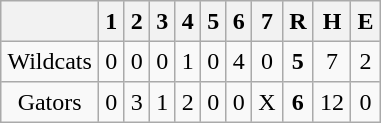<table align = right border="2" cellpadding="4" cellspacing="0" style="margin: 1em 1em 1em 1em; background: #F9F9F9; border: 1px #aaa solid; border-collapse: collapse;">
<tr align=center style="background: #F2F2F2;">
<th></th>
<th>1</th>
<th>2</th>
<th>3</th>
<th>4</th>
<th>5</th>
<th>6</th>
<th>7</th>
<th>R</th>
<th>H</th>
<th>E</th>
</tr>
<tr align=center>
<td>Wildcats</td>
<td>0</td>
<td>0</td>
<td>0</td>
<td>1</td>
<td>0</td>
<td>4</td>
<td>0</td>
<td><strong>5</strong></td>
<td>7</td>
<td>2</td>
</tr>
<tr align=center>
<td>Gators</td>
<td>0</td>
<td>3</td>
<td>1</td>
<td>2</td>
<td>0</td>
<td>0</td>
<td>X</td>
<td><strong>6</strong></td>
<td>12</td>
<td>0</td>
</tr>
</table>
